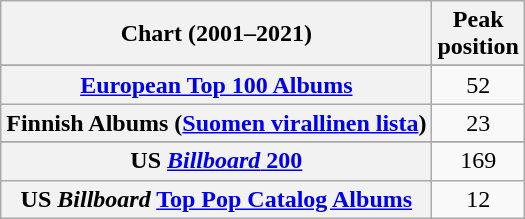<table class="wikitable sortable plainrowheaders">
<tr>
<th scope="col">Chart (2001–2021)</th>
<th scope="col">Peak<br>position</th>
</tr>
<tr>
</tr>
<tr>
</tr>
<tr>
</tr>
<tr>
<th scope="row"><a href='#'>European Top 100 Albums</a></th>
<td align="center">52</td>
</tr>
<tr>
<th scope="row">Finnish Albums (<a href='#'>Suomen virallinen lista</a>)</th>
<td align="center">23</td>
</tr>
<tr>
</tr>
<tr>
</tr>
<tr>
</tr>
<tr>
</tr>
<tr>
</tr>
<tr>
<th scope="row">US <a href='#'><em>Billboard</em> 200</a></th>
<td align="center">169</td>
</tr>
<tr>
<th scope="row">US <em>Billboard</em> <a href='#'>Top Pop Catalog Albums</a></th>
<td align="center">12</td>
</tr>
</table>
